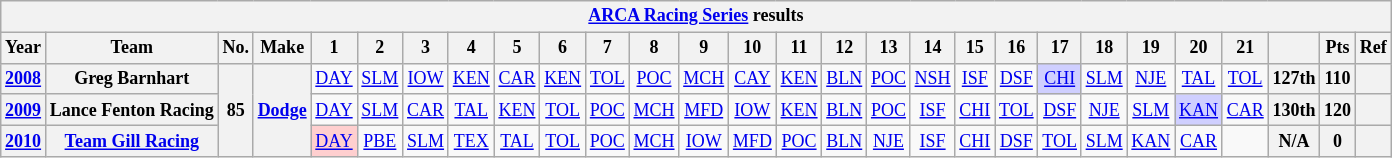<table class="wikitable" style="text-align:center; font-size:75%">
<tr>
<th colspan=48><a href='#'>ARCA Racing Series</a> results</th>
</tr>
<tr>
<th>Year</th>
<th>Team</th>
<th>No.</th>
<th>Make</th>
<th>1</th>
<th>2</th>
<th>3</th>
<th>4</th>
<th>5</th>
<th>6</th>
<th>7</th>
<th>8</th>
<th>9</th>
<th>10</th>
<th>11</th>
<th>12</th>
<th>13</th>
<th>14</th>
<th>15</th>
<th>16</th>
<th>17</th>
<th>18</th>
<th>19</th>
<th>20</th>
<th>21</th>
<th></th>
<th>Pts</th>
<th>Ref</th>
</tr>
<tr>
<th><a href='#'>2008</a></th>
<th>Greg Barnhart</th>
<th rowspan=3>85</th>
<th rowspan=3><a href='#'>Dodge</a></th>
<td><a href='#'>DAY</a></td>
<td><a href='#'>SLM</a></td>
<td><a href='#'>IOW</a></td>
<td><a href='#'>KEN</a></td>
<td><a href='#'>CAR</a></td>
<td><a href='#'>KEN</a></td>
<td><a href='#'>TOL</a></td>
<td><a href='#'>POC</a></td>
<td><a href='#'>MCH</a></td>
<td><a href='#'>CAY</a></td>
<td><a href='#'>KEN</a></td>
<td><a href='#'>BLN</a></td>
<td><a href='#'>POC</a></td>
<td><a href='#'>NSH</a></td>
<td><a href='#'>ISF</a></td>
<td><a href='#'>DSF</a></td>
<td style="background:#CFCFFF;"><a href='#'>CHI</a><br></td>
<td><a href='#'>SLM</a></td>
<td><a href='#'>NJE</a></td>
<td><a href='#'>TAL</a></td>
<td><a href='#'>TOL</a></td>
<th>127th</th>
<th>110</th>
<th></th>
</tr>
<tr>
<th><a href='#'>2009</a></th>
<th>Lance Fenton Racing</th>
<td><a href='#'>DAY</a></td>
<td><a href='#'>SLM</a></td>
<td><a href='#'>CAR</a></td>
<td><a href='#'>TAL</a></td>
<td><a href='#'>KEN</a></td>
<td><a href='#'>TOL</a></td>
<td><a href='#'>POC</a></td>
<td><a href='#'>MCH</a></td>
<td><a href='#'>MFD</a></td>
<td><a href='#'>IOW</a></td>
<td><a href='#'>KEN</a></td>
<td><a href='#'>BLN</a></td>
<td><a href='#'>POC</a></td>
<td><a href='#'>ISF</a></td>
<td><a href='#'>CHI</a></td>
<td><a href='#'>TOL</a></td>
<td><a href='#'>DSF</a></td>
<td><a href='#'>NJE</a></td>
<td><a href='#'>SLM</a></td>
<td style="background:#CFCFFF;"><a href='#'>KAN</a><br></td>
<td><a href='#'>CAR</a></td>
<th>130th</th>
<th>120</th>
<th></th>
</tr>
<tr>
<th><a href='#'>2010</a></th>
<th><a href='#'>Team Gill Racing</a></th>
<td style="background:#FFCFCF;"><a href='#'>DAY</a><br></td>
<td><a href='#'>PBE</a></td>
<td><a href='#'>SLM</a></td>
<td><a href='#'>TEX</a></td>
<td><a href='#'>TAL</a></td>
<td><a href='#'>TOL</a></td>
<td><a href='#'>POC</a></td>
<td><a href='#'>MCH</a></td>
<td><a href='#'>IOW</a></td>
<td><a href='#'>MFD</a></td>
<td><a href='#'>POC</a></td>
<td><a href='#'>BLN</a></td>
<td><a href='#'>NJE</a></td>
<td><a href='#'>ISF</a></td>
<td><a href='#'>CHI</a></td>
<td><a href='#'>DSF</a></td>
<td><a href='#'>TOL</a></td>
<td><a href='#'>SLM</a></td>
<td><a href='#'>KAN</a></td>
<td><a href='#'>CAR</a></td>
<td></td>
<th>N/A</th>
<th>0</th>
<th></th>
</tr>
</table>
